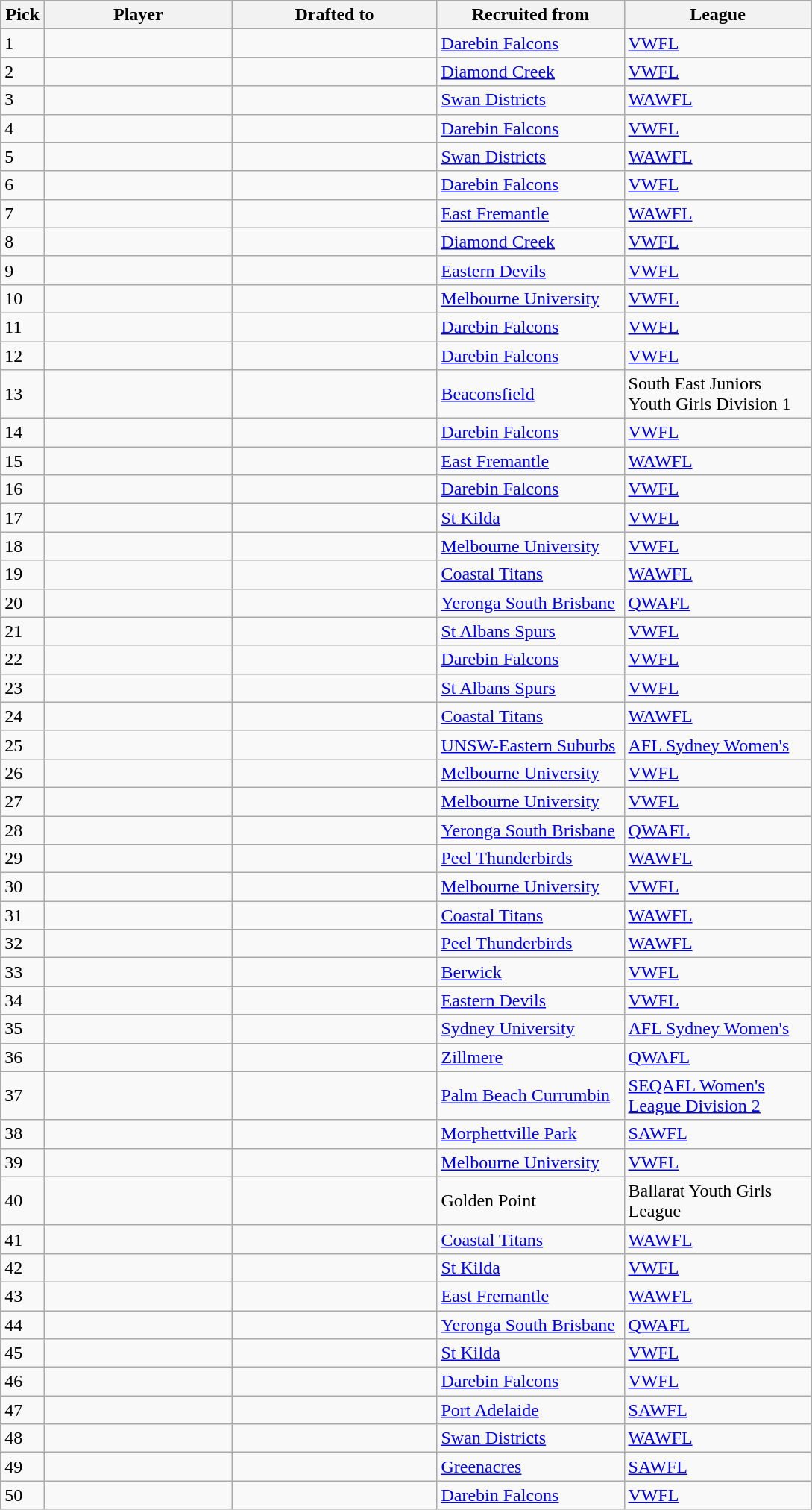<table class="wikitable sortable">
<tr>
<th scope="col" style="width:2em">Pick</th>
<th scope="col" style="width:10em">Player</th>
<th scope="col" style="width:11em">Drafted to</th>
<th scope="col" style="width:10em">Recruited from</th>
<th scope="col" style="width:10em">League</th>
</tr>
<tr>
<td>1</td>
<td></td>
<td></td>
<td><a href='#'>Darebin Falcons</a></td>
<td><a href='#'>VWFL</a></td>
</tr>
<tr>
<td>2</td>
<td></td>
<td></td>
<td><a href='#'>Diamond Creek</a></td>
<td><a href='#'>VWFL</a></td>
</tr>
<tr>
<td>3</td>
<td></td>
<td></td>
<td><a href='#'>Swan Districts</a></td>
<td><a href='#'>WAWFL</a></td>
</tr>
<tr>
<td>4</td>
<td></td>
<td></td>
<td><a href='#'>Darebin Falcons</a></td>
<td><a href='#'>VWFL</a></td>
</tr>
<tr>
<td>5</td>
<td></td>
<td></td>
<td><a href='#'>Swan Districts</a></td>
<td><a href='#'>WAWFL</a></td>
</tr>
<tr>
<td>6</td>
<td></td>
<td></td>
<td><a href='#'>Darebin Falcons</a></td>
<td><a href='#'>VWFL</a></td>
</tr>
<tr>
<td>7</td>
<td></td>
<td></td>
<td><a href='#'>East Fremantle</a></td>
<td><a href='#'>WAWFL</a></td>
</tr>
<tr>
<td>8</td>
<td></td>
<td></td>
<td><a href='#'>Diamond Creek</a></td>
<td><a href='#'>VWFL</a></td>
</tr>
<tr>
<td>9</td>
<td></td>
<td></td>
<td><a href='#'>Eastern Devils</a></td>
<td><a href='#'>VWFL</a></td>
</tr>
<tr>
<td>10</td>
<td></td>
<td></td>
<td><a href='#'>Melbourne University</a></td>
<td><a href='#'>VWFL</a></td>
</tr>
<tr>
<td>11</td>
<td></td>
<td></td>
<td><a href='#'>Darebin Falcons</a></td>
<td><a href='#'>VWFL</a></td>
</tr>
<tr>
<td>12</td>
<td></td>
<td></td>
<td><a href='#'>Darebin Falcons</a></td>
<td><a href='#'>VWFL</a></td>
</tr>
<tr>
<td>13</td>
<td></td>
<td></td>
<td><a href='#'>Beaconsfield</a></td>
<td>South East Juniors Youth Girls Division 1</td>
</tr>
<tr>
<td>14</td>
<td></td>
<td></td>
<td><a href='#'>Darebin Falcons</a></td>
<td><a href='#'>VWFL</a></td>
</tr>
<tr>
<td>15</td>
<td></td>
<td></td>
<td><a href='#'>East Fremantle</a></td>
<td><a href='#'>WAWFL</a></td>
</tr>
<tr>
<td>16</td>
<td></td>
<td></td>
<td><a href='#'>Darebin Falcons</a></td>
<td><a href='#'>VWFL</a></td>
</tr>
<tr>
<td>17</td>
<td></td>
<td></td>
<td><a href='#'>St Kilda</a></td>
<td><a href='#'>VWFL</a></td>
</tr>
<tr>
<td>18</td>
<td></td>
<td></td>
<td><a href='#'>Melbourne University</a></td>
<td><a href='#'>VWFL</a></td>
</tr>
<tr>
<td>19</td>
<td></td>
<td></td>
<td><a href='#'>Coastal Titans</a></td>
<td><a href='#'>WAWFL</a></td>
</tr>
<tr>
<td>20</td>
<td></td>
<td></td>
<td><a href='#'>Yeronga South Brisbane</a></td>
<td><a href='#'>QWAFL</a></td>
</tr>
<tr>
<td>21</td>
<td></td>
<td></td>
<td><a href='#'>St Albans Spurs</a></td>
<td><a href='#'>VWFL</a></td>
</tr>
<tr>
<td>22</td>
<td></td>
<td></td>
<td><a href='#'>Darebin Falcons</a></td>
<td><a href='#'>VWFL</a></td>
</tr>
<tr>
<td>23</td>
<td></td>
<td></td>
<td><a href='#'>St Albans Spurs</a></td>
<td><a href='#'>VWFL</a></td>
</tr>
<tr>
<td>24</td>
<td></td>
<td></td>
<td><a href='#'>Coastal Titans</a></td>
<td><a href='#'>WAWFL</a></td>
</tr>
<tr>
<td>25</td>
<td></td>
<td></td>
<td><a href='#'>UNSW-Eastern Suburbs</a></td>
<td><a href='#'>AFL Sydney Women's</a></td>
</tr>
<tr>
<td>26</td>
<td></td>
<td></td>
<td><a href='#'>Melbourne University</a></td>
<td><a href='#'>VWFL</a></td>
</tr>
<tr>
<td>27</td>
<td></td>
<td></td>
<td><a href='#'>Melbourne University</a></td>
<td><a href='#'>VWFL</a></td>
</tr>
<tr>
<td>28</td>
<td></td>
<td></td>
<td><a href='#'>Yeronga South Brisbane</a></td>
<td><a href='#'>QWAFL</a></td>
</tr>
<tr>
<td>29</td>
<td></td>
<td></td>
<td><a href='#'>Peel Thunderbirds</a></td>
<td><a href='#'>WAWFL</a></td>
</tr>
<tr>
<td>30</td>
<td></td>
<td></td>
<td><a href='#'>Melbourne University</a></td>
<td><a href='#'>VWFL</a></td>
</tr>
<tr>
<td>31</td>
<td></td>
<td></td>
<td><a href='#'>Coastal Titans</a></td>
<td><a href='#'>WAWFL</a></td>
</tr>
<tr>
<td>32</td>
<td></td>
<td></td>
<td><a href='#'>Peel Thunderbirds</a></td>
<td><a href='#'>WAWFL</a></td>
</tr>
<tr>
<td>33</td>
<td></td>
<td></td>
<td><a href='#'>Berwick</a></td>
<td><a href='#'>VWFL</a></td>
</tr>
<tr>
<td>34</td>
<td></td>
<td></td>
<td><a href='#'>Eastern Devils</a></td>
<td><a href='#'>VWFL</a></td>
</tr>
<tr>
<td>35</td>
<td></td>
<td></td>
<td><a href='#'>Sydney University</a></td>
<td><a href='#'>AFL Sydney Women's</a></td>
</tr>
<tr>
<td>36</td>
<td></td>
<td></td>
<td><a href='#'>Zillmere</a></td>
<td><a href='#'>QWAFL</a></td>
</tr>
<tr>
<td>37</td>
<td></td>
<td></td>
<td><a href='#'>Palm Beach Currumbin</a></td>
<td><a href='#'>SEQAFL Women's League Division 2</a></td>
</tr>
<tr>
<td>38</td>
<td></td>
<td></td>
<td><a href='#'>Morphettville Park</a></td>
<td><a href='#'>SAWFL</a></td>
</tr>
<tr>
<td>39</td>
<td></td>
<td></td>
<td><a href='#'>Melbourne University</a></td>
<td><a href='#'>VWFL</a></td>
</tr>
<tr>
<td>40</td>
<td></td>
<td></td>
<td>Golden Point</td>
<td>Ballarat Youth Girls League</td>
</tr>
<tr>
<td>41</td>
<td></td>
<td></td>
<td><a href='#'>Coastal Titans</a></td>
<td><a href='#'>WAWFL</a></td>
</tr>
<tr>
<td>42</td>
<td></td>
<td></td>
<td><a href='#'>St Kilda</a></td>
<td><a href='#'>VWFL</a></td>
</tr>
<tr>
<td>43</td>
<td></td>
<td></td>
<td><a href='#'>East Fremantle</a></td>
<td><a href='#'>WAWFL</a></td>
</tr>
<tr>
<td>44</td>
<td></td>
<td></td>
<td><a href='#'>Yeronga South Brisbane</a></td>
<td><a href='#'>QWAFL</a></td>
</tr>
<tr>
<td>45</td>
<td></td>
<td></td>
<td><a href='#'>St Kilda</a></td>
<td><a href='#'>VWFL</a></td>
</tr>
<tr>
<td>46</td>
<td></td>
<td></td>
<td><a href='#'>Darebin Falcons</a></td>
<td><a href='#'>VWFL</a></td>
</tr>
<tr>
<td>47</td>
<td></td>
<td></td>
<td><a href='#'>Port Adelaide</a></td>
<td><a href='#'>SAWFL</a></td>
</tr>
<tr>
<td>48</td>
<td></td>
<td></td>
<td><a href='#'>Swan Districts</a></td>
<td><a href='#'>WAWFL</a></td>
</tr>
<tr>
<td>49</td>
<td></td>
<td></td>
<td><a href='#'>Greenacres</a></td>
<td><a href='#'>SAWFL</a></td>
</tr>
<tr>
<td>50</td>
<td></td>
<td></td>
<td><a href='#'>Darebin Falcons</a></td>
<td><a href='#'>VWFL</a></td>
</tr>
</table>
